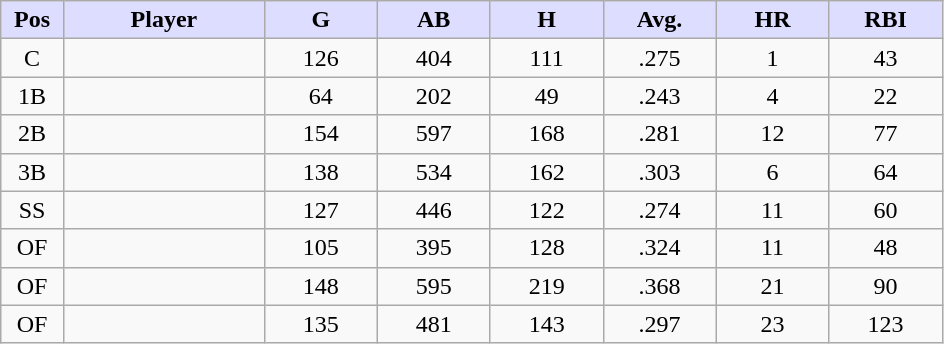<table class="wikitable sortable">
<tr>
<th style="background:#ddf; width:5%;">Pos</th>
<th style="background:#ddf; width:16%;">Player</th>
<th style="background:#ddf; width:9%;">G</th>
<th style="background:#ddf; width:9%;">AB</th>
<th style="background:#ddf; width:9%;">H</th>
<th style="background:#ddf; width:9%;">Avg.</th>
<th style="background:#ddf; width:9%;">HR</th>
<th style="background:#ddf; width:9%;">RBI</th>
</tr>
<tr style="text-align:center;">
<td>C</td>
<td></td>
<td>126</td>
<td>404</td>
<td>111</td>
<td>.275</td>
<td>1</td>
<td>43</td>
</tr>
<tr style="text-align:center;">
<td>1B</td>
<td></td>
<td>64</td>
<td>202</td>
<td>49</td>
<td>.243</td>
<td>4</td>
<td>22</td>
</tr>
<tr style="text-align:center;">
<td>2B</td>
<td></td>
<td>154</td>
<td>597</td>
<td>168</td>
<td>.281</td>
<td>12</td>
<td>77</td>
</tr>
<tr style="text-align:center;">
<td>3B</td>
<td></td>
<td>138</td>
<td>534</td>
<td>162</td>
<td>.303</td>
<td>6</td>
<td>64</td>
</tr>
<tr style="text-align:center;">
<td>SS</td>
<td></td>
<td>127</td>
<td>446</td>
<td>122</td>
<td>.274</td>
<td>11</td>
<td>60</td>
</tr>
<tr style="text-align:center;">
<td>OF</td>
<td></td>
<td>105</td>
<td>395</td>
<td>128</td>
<td>.324</td>
<td>11</td>
<td>48</td>
</tr>
<tr style="text-align:center;">
<td>OF</td>
<td></td>
<td>148</td>
<td>595</td>
<td>219</td>
<td>.368</td>
<td>21</td>
<td>90</td>
</tr>
<tr style="text-align:center;">
<td>OF</td>
<td></td>
<td>135</td>
<td>481</td>
<td>143</td>
<td>.297</td>
<td>23</td>
<td>123</td>
</tr>
</table>
